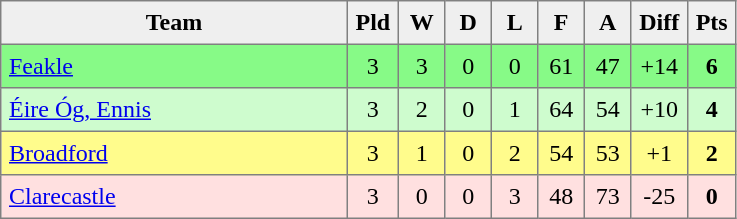<table style=border-collapse:collapse border=1 cellspacing=0 cellpadding=5>
<tr align=center bgcolor=#efefef>
<th width=220>Team</th>
<th width=20>Pld</th>
<th width=20>W</th>
<th width=20>D</th>
<th width=20>L</th>
<th width=20>F</th>
<th width=20>A</th>
<th width=20>Diff</th>
<th width=20>Pts</th>
</tr>
<tr align=center style="background:#87FA87;">
<td style="text-align:left;"> <a href='#'>Feakle</a></td>
<td>3</td>
<td>3</td>
<td>0</td>
<td>0</td>
<td>61</td>
<td>47</td>
<td>+14</td>
<td><strong>6</strong></td>
</tr>
<tr align=center style="background:#CEFCCE;">
<td style="text-align:left;"> <a href='#'>Éire Óg, Ennis</a></td>
<td>3</td>
<td>2</td>
<td>0</td>
<td>1</td>
<td>64</td>
<td>54</td>
<td>+10</td>
<td><strong>4</strong></td>
</tr>
<tr align=center style="background:#FFFC8C;">
<td style="text-align:left;"> <a href='#'>Broadford</a></td>
<td>3</td>
<td>1</td>
<td>0</td>
<td>2</td>
<td>54</td>
<td>53</td>
<td>+1</td>
<td><strong>2</strong></td>
</tr>
<tr align=center style="background:#FFE0E0;">
<td style="text-align:left;"> <a href='#'>Clarecastle</a></td>
<td>3</td>
<td>0</td>
<td>0</td>
<td>3</td>
<td>48</td>
<td>73</td>
<td>-25</td>
<td><strong>0</strong></td>
</tr>
</table>
